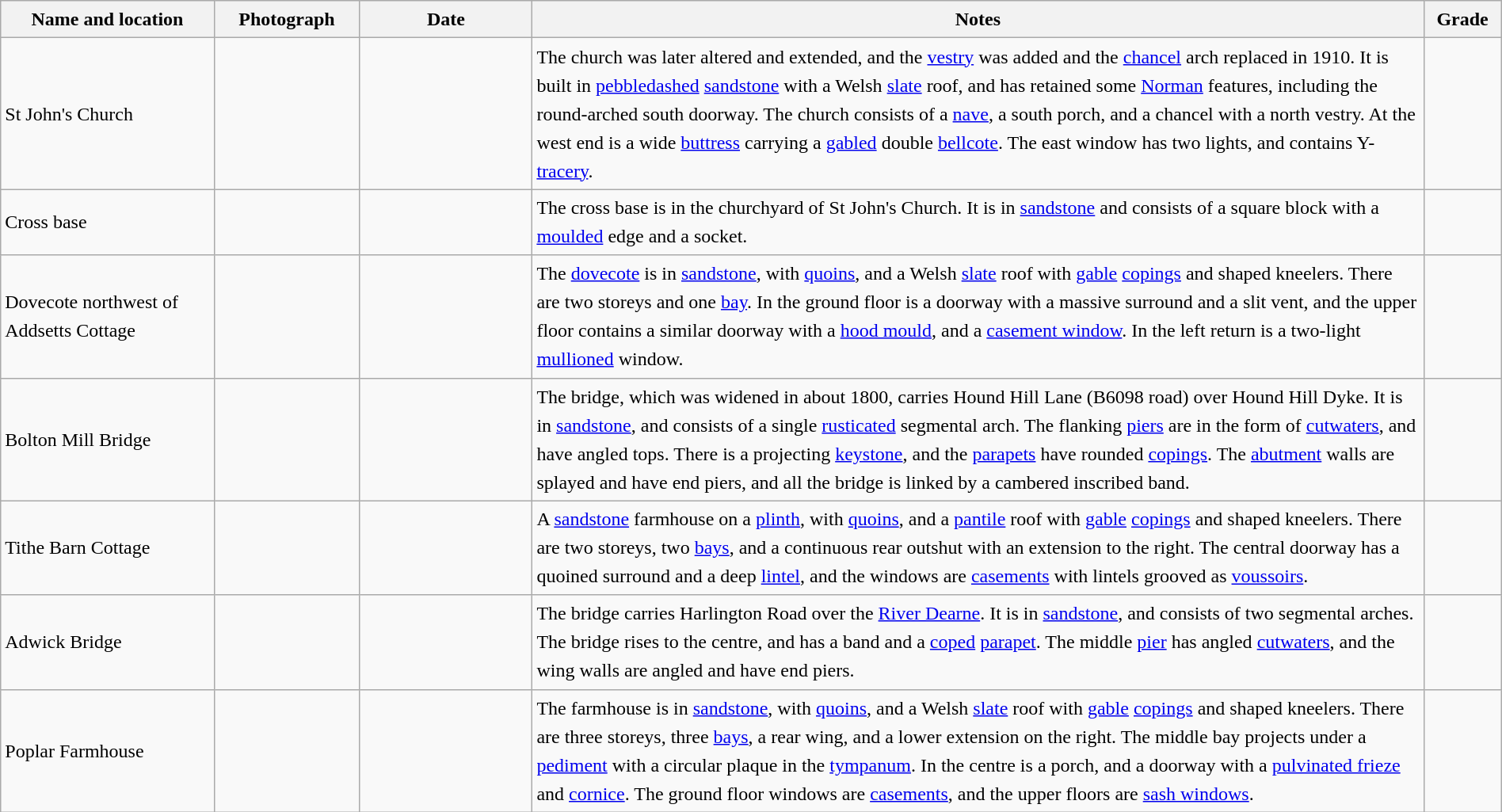<table class="wikitable sortable plainrowheaders" style="width:100%; border:0; text-align:left; line-height:150%;">
<tr>
<th scope="col"  style="width:150px">Name and location</th>
<th scope="col"  style="width:100px" class="unsortable">Photograph</th>
<th scope="col"  style="width:120px">Date</th>
<th scope="col"  style="width:650px" class="unsortable">Notes</th>
<th scope="col"  style="width:50px">Grade</th>
</tr>
<tr>
<td>St John's Church<br><small></small></td>
<td></td>
<td align="center"></td>
<td>The church was later altered and extended, and the <a href='#'>vestry</a> was added and the <a href='#'>chancel</a> arch replaced in 1910.  It is built in <a href='#'>pebbledashed</a> <a href='#'>sandstone</a> with a Welsh <a href='#'>slate</a> roof, and has retained some <a href='#'>Norman</a> features, including the round-arched south doorway.  The church consists of a <a href='#'>nave</a>, a south porch, and a chancel with a north vestry.  At the west end is a wide <a href='#'>buttress</a> carrying a <a href='#'>gabled</a> double <a href='#'>bellcote</a>.  The east window has two lights, and contains Y-<a href='#'>tracery</a>.</td>
<td align="center" ></td>
</tr>
<tr>
<td>Cross base<br><small></small></td>
<td></td>
<td align="center"></td>
<td>The cross base is in the churchyard of St John's Church.  It is in <a href='#'>sandstone</a> and consists of a square block with a <a href='#'>moulded</a> edge and a socket.</td>
<td align="center" ></td>
</tr>
<tr>
<td>Dovecote northwest of Addsetts Cottage<br><small></small></td>
<td></td>
<td align="center"></td>
<td>The <a href='#'>dovecote</a> is in <a href='#'>sandstone</a>, with <a href='#'>quoins</a>, and a Welsh <a href='#'>slate</a> roof with <a href='#'>gable</a> <a href='#'>copings</a> and shaped kneelers.  There are two storeys and one <a href='#'>bay</a>.  In the ground floor is a doorway with a massive surround and a slit vent, and the upper floor contains a similar doorway with a <a href='#'>hood mould</a>, and a <a href='#'>casement window</a>.  In the left return is a two-light <a href='#'>mullioned</a> window.</td>
<td align="center" ></td>
</tr>
<tr>
<td>Bolton Mill Bridge<br><small></small></td>
<td></td>
<td align="center"></td>
<td>The bridge, which was widened in about 1800, carries Hound Hill Lane (B6098 road) over Hound Hill Dyke.  It is in <a href='#'>sandstone</a>, and consists of a single <a href='#'>rusticated</a> segmental arch.  The flanking <a href='#'>piers</a> are in the form of <a href='#'>cutwaters</a>, and have angled tops.  There is a projecting <a href='#'>keystone</a>, and the <a href='#'>parapets</a> have rounded <a href='#'>copings</a>.  The <a href='#'>abutment</a> walls are splayed and have end piers, and all the bridge is linked by a cambered inscribed band.</td>
<td align="center" ></td>
</tr>
<tr>
<td>Tithe Barn Cottage<br><small></small></td>
<td></td>
<td align="center"></td>
<td>A <a href='#'>sandstone</a> farmhouse on a <a href='#'>plinth</a>, with <a href='#'>quoins</a>, and a <a href='#'>pantile</a> roof with <a href='#'>gable</a> <a href='#'>copings</a> and shaped kneelers.  There are two storeys, two <a href='#'>bays</a>, and a continuous rear outshut with an extension to the right.  The central doorway has a quoined surround and a deep <a href='#'>lintel</a>, and the windows are <a href='#'>casements</a> with lintels grooved as <a href='#'>voussoirs</a>.</td>
<td align="center" ></td>
</tr>
<tr>
<td>Adwick Bridge<br><small></small></td>
<td></td>
<td align="center"></td>
<td>The bridge carries Harlington Road over the <a href='#'>River Dearne</a>.  It is in <a href='#'>sandstone</a>, and consists of two segmental arches.  The bridge rises to the centre, and has a band and a <a href='#'>coped</a> <a href='#'>parapet</a>.  The middle <a href='#'>pier</a> has angled <a href='#'>cutwaters</a>, and the wing walls are angled and have end piers.</td>
<td align="center" ></td>
</tr>
<tr>
<td>Poplar Farmhouse<br><small></small></td>
<td></td>
<td align="center"></td>
<td>The farmhouse is in <a href='#'>sandstone</a>, with <a href='#'>quoins</a>, and a Welsh <a href='#'>slate</a> roof with <a href='#'>gable</a> <a href='#'>copings</a> and shaped kneelers.  There are three storeys, three <a href='#'>bays</a>, a rear wing, and a lower extension on the right.  The middle bay projects under a <a href='#'>pediment</a> with a circular plaque in the <a href='#'>tympanum</a>.  In the centre is a porch, and a doorway with a <a href='#'>pulvinated frieze</a> and <a href='#'>cornice</a>.  The ground floor windows are <a href='#'>casements</a>, and the upper floors are <a href='#'>sash windows</a>.</td>
<td align="center" ></td>
</tr>
<tr>
</tr>
</table>
